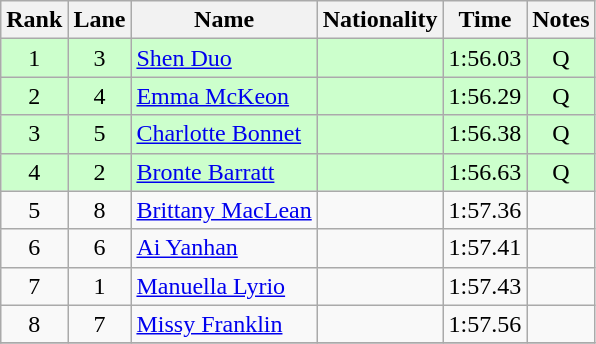<table class="wikitable sortable" style="text-align:center">
<tr>
<th>Rank</th>
<th>Lane</th>
<th>Name</th>
<th>Nationality</th>
<th>Time</th>
<th>Notes</th>
</tr>
<tr bgcolor=ccffcc>
<td>1</td>
<td>3</td>
<td align=left><a href='#'>Shen Duo</a></td>
<td align=left></td>
<td>1:56.03</td>
<td>Q</td>
</tr>
<tr bgcolor=ccffcc>
<td>2</td>
<td>4</td>
<td align=left><a href='#'>Emma McKeon</a></td>
<td align=left></td>
<td>1:56.29</td>
<td>Q</td>
</tr>
<tr bgcolor=ccffcc>
<td>3</td>
<td>5</td>
<td align=left><a href='#'>Charlotte Bonnet</a></td>
<td align=left></td>
<td>1:56.38</td>
<td>Q</td>
</tr>
<tr bgcolor=ccffcc>
<td>4</td>
<td>2</td>
<td align=left><a href='#'>Bronte Barratt</a></td>
<td align=left></td>
<td>1:56.63</td>
<td>Q</td>
</tr>
<tr>
<td>5</td>
<td>8</td>
<td align=left><a href='#'>Brittany MacLean</a></td>
<td align=left></td>
<td>1:57.36</td>
<td></td>
</tr>
<tr>
<td>6</td>
<td>6</td>
<td align=left><a href='#'>Ai Yanhan</a></td>
<td align=left></td>
<td>1:57.41</td>
<td></td>
</tr>
<tr>
<td>7</td>
<td>1</td>
<td align=left><a href='#'>Manuella Lyrio</a></td>
<td align=left></td>
<td>1:57.43</td>
<td></td>
</tr>
<tr>
<td>8</td>
<td>7</td>
<td align=left><a href='#'>Missy Franklin</a></td>
<td align=left></td>
<td>1:57.56</td>
<td></td>
</tr>
<tr>
</tr>
</table>
